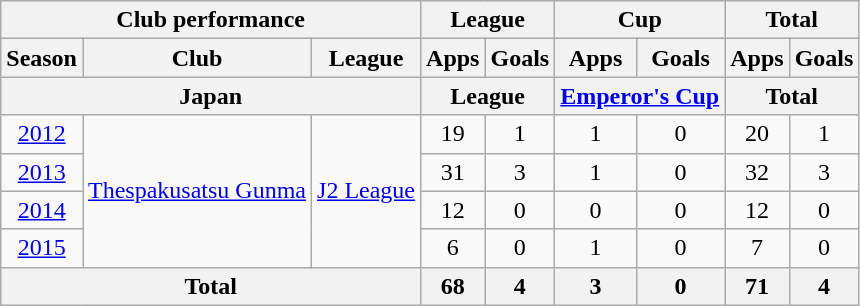<table class="wikitable" style="text-align:center;">
<tr>
<th colspan=3>Club performance</th>
<th colspan=2>League</th>
<th colspan=2>Cup</th>
<th colspan=2>Total</th>
</tr>
<tr>
<th>Season</th>
<th>Club</th>
<th>League</th>
<th>Apps</th>
<th>Goals</th>
<th>Apps</th>
<th>Goals</th>
<th>Apps</th>
<th>Goals</th>
</tr>
<tr>
<th colspan=3>Japan</th>
<th colspan=2>League</th>
<th colspan=2><a href='#'>Emperor's Cup</a></th>
<th colspan=2>Total</th>
</tr>
<tr>
<td><a href='#'>2012</a></td>
<td rowspan=4><a href='#'>Thespakusatsu Gunma</a></td>
<td rowspan=4><a href='#'>J2 League</a></td>
<td>19</td>
<td>1</td>
<td>1</td>
<td>0</td>
<td>20</td>
<td>1</td>
</tr>
<tr>
<td><a href='#'>2013</a></td>
<td>31</td>
<td>3</td>
<td>1</td>
<td>0</td>
<td>32</td>
<td>3</td>
</tr>
<tr>
<td><a href='#'>2014</a></td>
<td>12</td>
<td>0</td>
<td>0</td>
<td>0</td>
<td>12</td>
<td>0</td>
</tr>
<tr>
<td><a href='#'>2015</a></td>
<td>6</td>
<td>0</td>
<td>1</td>
<td>0</td>
<td>7</td>
<td>0</td>
</tr>
<tr>
<th colspan=3>Total</th>
<th>68</th>
<th>4</th>
<th>3</th>
<th>0</th>
<th>71</th>
<th>4</th>
</tr>
</table>
